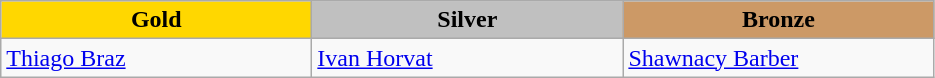<table class="wikitable" style="text-align:left">
<tr align="center">
<td width=200 bgcolor=gold><strong>Gold</strong></td>
<td width=200 bgcolor=silver><strong>Silver</strong></td>
<td width=200 bgcolor=CC9966><strong>Bronze</strong></td>
</tr>
<tr>
<td><a href='#'>Thiago Braz</a><br><em></em></td>
<td><a href='#'>Ivan Horvat</a><br><em></em></td>
<td><a href='#'>Shawnacy Barber</a><br><em></em></td>
</tr>
</table>
